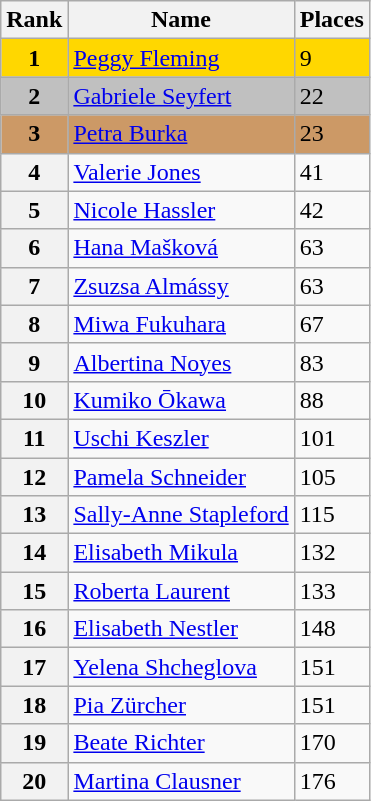<table class="wikitable">
<tr>
<th>Rank</th>
<th>Name</th>
<th>Places</th>
</tr>
<tr bgcolor=gold>
<td align=center><strong>1</strong></td>
<td> <a href='#'>Peggy Fleming</a></td>
<td>9</td>
</tr>
<tr bgcolor=silver>
<td align=center><strong>2</strong></td>
<td> <a href='#'>Gabriele Seyfert</a></td>
<td>22</td>
</tr>
<tr bgcolor=cc9966>
<td align=center><strong>3</strong></td>
<td> <a href='#'>Petra Burka</a></td>
<td>23</td>
</tr>
<tr>
<th>4</th>
<td> <a href='#'>Valerie Jones</a></td>
<td>41</td>
</tr>
<tr>
<th>5</th>
<td> <a href='#'>Nicole Hassler</a></td>
<td>42</td>
</tr>
<tr>
<th>6</th>
<td> <a href='#'>Hana Mašková</a></td>
<td>63</td>
</tr>
<tr>
<th>7</th>
<td> <a href='#'>Zsuzsa Almássy</a></td>
<td>63</td>
</tr>
<tr>
<th>8</th>
<td> <a href='#'>Miwa Fukuhara</a></td>
<td>67</td>
</tr>
<tr>
<th>9</th>
<td> <a href='#'>Albertina Noyes</a></td>
<td>83</td>
</tr>
<tr>
<th>10</th>
<td> <a href='#'>Kumiko Ōkawa</a></td>
<td>88</td>
</tr>
<tr>
<th>11</th>
<td> <a href='#'>Uschi Keszler</a></td>
<td>101</td>
</tr>
<tr>
<th>12</th>
<td> <a href='#'>Pamela Schneider</a></td>
<td>105</td>
</tr>
<tr>
<th>13</th>
<td> <a href='#'>Sally-Anne Stapleford</a></td>
<td>115</td>
</tr>
<tr>
<th>14</th>
<td> <a href='#'>Elisabeth Mikula</a></td>
<td>132</td>
</tr>
<tr>
<th>15</th>
<td> <a href='#'>Roberta Laurent</a></td>
<td>133</td>
</tr>
<tr>
<th>16</th>
<td> <a href='#'>Elisabeth Nestler</a></td>
<td>148</td>
</tr>
<tr>
<th>17</th>
<td> <a href='#'>Yelena Shcheglova</a></td>
<td>151</td>
</tr>
<tr>
<th>18</th>
<td> <a href='#'>Pia Zürcher</a></td>
<td>151</td>
</tr>
<tr>
<th>19</th>
<td> <a href='#'>Beate Richter</a></td>
<td>170</td>
</tr>
<tr>
<th>20</th>
<td> <a href='#'>Martina Clausner</a></td>
<td>176</td>
</tr>
</table>
